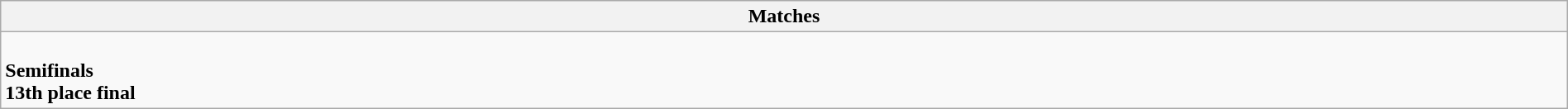<table class="wikitable collapsible collapsed" style="width:100%;">
<tr>
<th>Matches</th>
</tr>
<tr>
<td><br><strong>Semifinals</strong>

<br><strong>13th place final</strong>
</td>
</tr>
</table>
